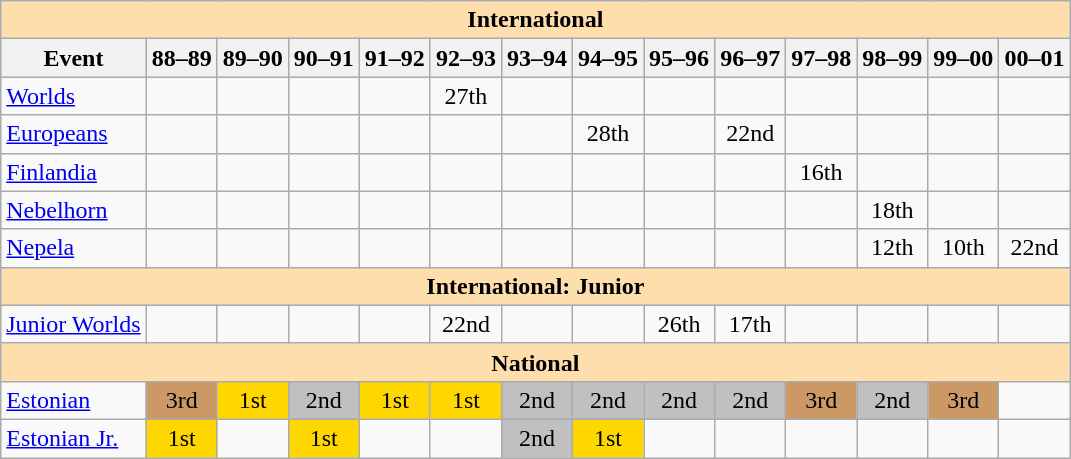<table class="wikitable" style="text-align:center">
<tr>
<th style="background-color: #ffdead; " colspan=14 align=center>International</th>
</tr>
<tr>
<th>Event</th>
<th>88–89</th>
<th>89–90</th>
<th>90–91</th>
<th>91–92</th>
<th>92–93</th>
<th>93–94</th>
<th>94–95</th>
<th>95–96</th>
<th>96–97</th>
<th>97–98</th>
<th>98–99</th>
<th>99–00</th>
<th>00–01</th>
</tr>
<tr>
<td align=left><a href='#'>Worlds</a></td>
<td></td>
<td></td>
<td></td>
<td></td>
<td>27th</td>
<td></td>
<td></td>
<td></td>
<td></td>
<td></td>
<td></td>
<td></td>
<td></td>
</tr>
<tr>
<td align=left><a href='#'>Europeans</a></td>
<td></td>
<td></td>
<td></td>
<td></td>
<td></td>
<td></td>
<td>28th</td>
<td></td>
<td>22nd</td>
<td></td>
<td></td>
<td></td>
<td></td>
</tr>
<tr>
<td align=left><a href='#'>Finlandia</a></td>
<td></td>
<td></td>
<td></td>
<td></td>
<td></td>
<td></td>
<td></td>
<td></td>
<td></td>
<td>16th</td>
<td></td>
<td></td>
<td></td>
</tr>
<tr>
<td align=left><a href='#'>Nebelhorn</a></td>
<td></td>
<td></td>
<td></td>
<td></td>
<td></td>
<td></td>
<td></td>
<td></td>
<td></td>
<td></td>
<td>18th</td>
<td></td>
<td></td>
</tr>
<tr>
<td align=left><a href='#'>Nepela</a></td>
<td></td>
<td></td>
<td></td>
<td></td>
<td></td>
<td></td>
<td></td>
<td></td>
<td></td>
<td></td>
<td>12th</td>
<td>10th</td>
<td>22nd</td>
</tr>
<tr>
<th style="background-color: #ffdead; " colspan=14 align=center>International: Junior</th>
</tr>
<tr>
<td align=left><a href='#'>Junior Worlds</a></td>
<td></td>
<td></td>
<td></td>
<td></td>
<td>22nd</td>
<td></td>
<td></td>
<td>26th</td>
<td>17th</td>
<td></td>
<td></td>
<td></td>
<td></td>
</tr>
<tr>
<th style="background-color: #ffdead; " colspan=14 align=center>National</th>
</tr>
<tr>
<td align=left><a href='#'>Estonian</a></td>
<td bgcolor=cc9966>3rd</td>
<td bgcolor=gold>1st</td>
<td bgcolor=silver>2nd</td>
<td bgcolor=gold>1st</td>
<td bgcolor=gold>1st</td>
<td bgcolor=silver>2nd</td>
<td bgcolor=silver>2nd</td>
<td bgcolor=silver>2nd</td>
<td bgcolor=silver>2nd</td>
<td bgcolor=cc9966>3rd</td>
<td bgcolor=silver>2nd</td>
<td bgcolor=cc9966>3rd</td>
<td></td>
</tr>
<tr>
<td align=left><a href='#'>Estonian Jr.</a></td>
<td bgcolor=gold>1st</td>
<td></td>
<td bgcolor=gold>1st</td>
<td></td>
<td></td>
<td bgcolor=silver>2nd</td>
<td bgcolor=gold>1st</td>
<td></td>
<td></td>
<td></td>
<td></td>
<td></td>
<td></td>
</tr>
</table>
